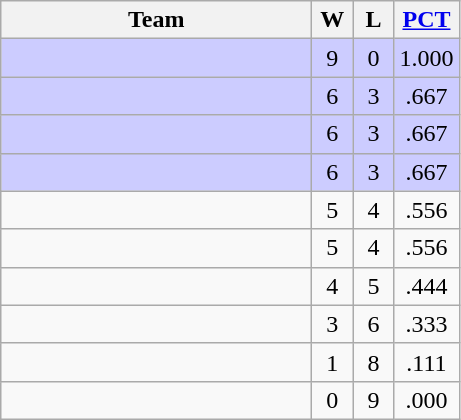<table class="wikitable" style="text-align:center;">
<tr>
<th width=200px>Team</th>
<th width=20px>W</th>
<th width=20px>L</th>
<th width=30px><a href='#'>PCT</a></th>
</tr>
<tr bgcolor=#CCCCFF>
<td align=left></td>
<td>9</td>
<td>0</td>
<td>1.000</td>
</tr>
<tr bgcolor=#CCCCFF>
<td align=left></td>
<td>6</td>
<td>3</td>
<td>.667</td>
</tr>
<tr bgcolor=#CCCCFF>
<td align=left></td>
<td>6</td>
<td>3</td>
<td>.667</td>
</tr>
<tr bgcolor=#CCCCFF>
<td align=left></td>
<td>6</td>
<td>3</td>
<td>.667</td>
</tr>
<tr>
<td align=left></td>
<td>5</td>
<td>4</td>
<td>.556</td>
</tr>
<tr>
<td align=left><strong></strong></td>
<td>5</td>
<td>4</td>
<td>.556</td>
</tr>
<tr>
<td align=left></td>
<td>4</td>
<td>5</td>
<td>.444</td>
</tr>
<tr>
<td align=left></td>
<td>3</td>
<td>6</td>
<td>.333</td>
</tr>
<tr>
<td align=left></td>
<td>1</td>
<td>8</td>
<td>.111</td>
</tr>
<tr>
<td align=left></td>
<td>0</td>
<td>9</td>
<td>.000</td>
</tr>
</table>
